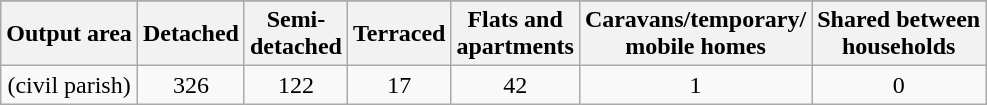<table class="wikitable" style="text-align: center">
<tr>
</tr>
<tr>
<th>Output area</th>
<th>Detached</th>
<th>Semi-<br>detached</th>
<th>Terraced</th>
<th>Flats and<br>apartments</th>
<th>Caravans/temporary/<br>mobile homes</th>
<th>Shared between<br>households</th>
</tr>
<tr>
<td>(civil parish)</td>
<td>326</td>
<td>122</td>
<td>17</td>
<td>42</td>
<td>1</td>
<td>0</td>
</tr>
</table>
